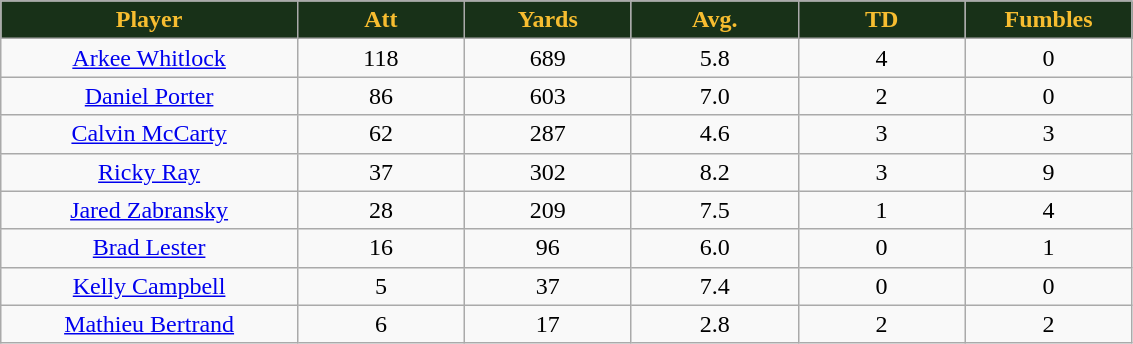<table class="wikitable sortable">
<tr>
<th style="background:#183118;color:#f7bd30;" width="16%">Player</th>
<th style="background:#183118;color:#f7bd30;" width="9%">Att</th>
<th style="background:#183118;color:#f7bd30;" width="9%">Yards</th>
<th style="background:#183118;color:#f7bd30;" width="9%">Avg.</th>
<th style="background:#183118;color:#f7bd30;" width="9%">TD</th>
<th style="background:#183118;color:#f7bd30;" width="9%">Fumbles</th>
</tr>
<tr align="center">
<td><a href='#'>Arkee Whitlock</a></td>
<td>118</td>
<td>689</td>
<td>5.8</td>
<td>4</td>
<td>0</td>
</tr>
<tr align="center">
<td><a href='#'>Daniel Porter</a></td>
<td>86</td>
<td>603</td>
<td>7.0</td>
<td>2</td>
<td>0</td>
</tr>
<tr align="center">
<td><a href='#'>Calvin McCarty</a></td>
<td>62</td>
<td>287</td>
<td>4.6</td>
<td>3</td>
<td>3</td>
</tr>
<tr align="center">
<td><a href='#'>Ricky Ray</a></td>
<td>37</td>
<td>302</td>
<td>8.2</td>
<td>3</td>
<td>9</td>
</tr>
<tr align="center">
<td><a href='#'>Jared Zabransky</a></td>
<td>28</td>
<td>209</td>
<td>7.5</td>
<td>1</td>
<td>4</td>
</tr>
<tr align="center">
<td><a href='#'>Brad Lester</a></td>
<td>16</td>
<td>96</td>
<td>6.0</td>
<td>0</td>
<td>1</td>
</tr>
<tr align="center">
<td><a href='#'>Kelly Campbell</a></td>
<td>5</td>
<td>37</td>
<td>7.4</td>
<td>0</td>
<td>0</td>
</tr>
<tr align="center">
<td><a href='#'>Mathieu Bertrand</a></td>
<td>6</td>
<td>17</td>
<td>2.8</td>
<td>2</td>
<td>2</td>
</tr>
</table>
